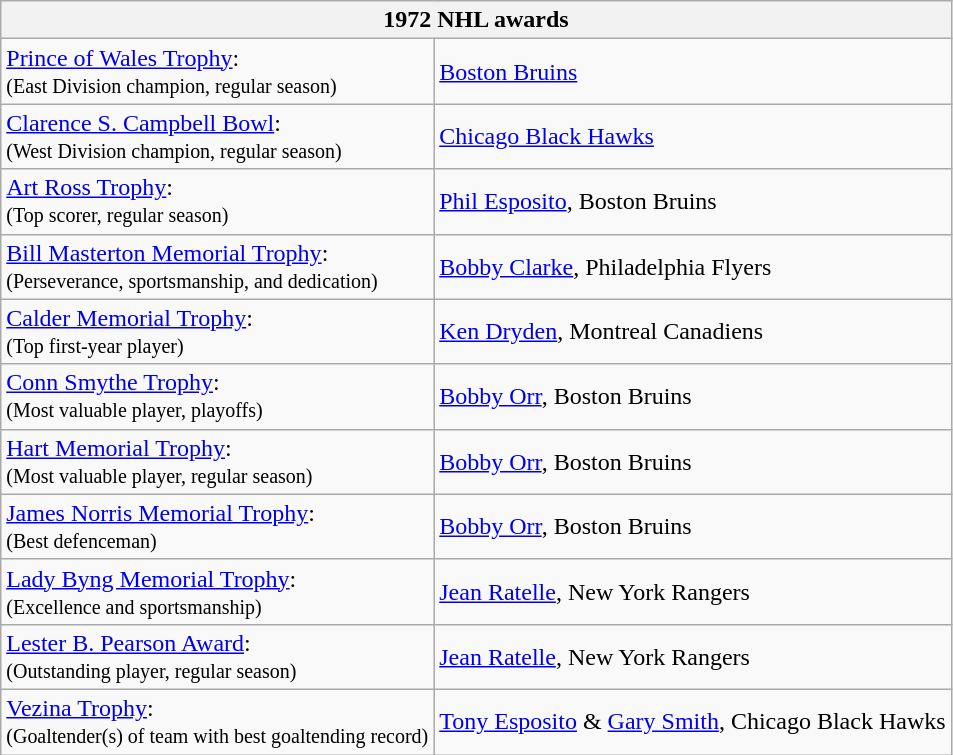<table class="wikitable">
<tr>
<th bgcolor="#DDDDDD" colspan="2">1972 NHL awards</th>
</tr>
<tr>
<td><a href='#'>Prince of Wales Trophy</a>:<br><small>(East Division champion, regular season)</small></td>
<td><a href='#'>Boston Bruins</a></td>
</tr>
<tr>
<td><a href='#'>Clarence S. Campbell Bowl</a>:<br><small>(West Division champion, regular season)</small></td>
<td><a href='#'>Chicago Black Hawks</a></td>
</tr>
<tr>
<td><a href='#'>Art Ross Trophy</a>:<br><small>(Top scorer, regular season)</small></td>
<td><a href='#'>Phil Esposito</a>, Boston Bruins</td>
</tr>
<tr>
<td><a href='#'>Bill Masterton Memorial Trophy</a>:<br><small>(Perseverance, sportsmanship, and dedication)</small></td>
<td><a href='#'>Bobby Clarke</a>, Philadelphia Flyers</td>
</tr>
<tr>
<td><a href='#'>Calder Memorial Trophy</a>:<br><small>(Top first-year player)</small></td>
<td><a href='#'>Ken Dryden</a>, Montreal Canadiens</td>
</tr>
<tr>
<td><a href='#'>Conn Smythe Trophy</a>:<br><small>(Most valuable player, playoffs)</small></td>
<td><a href='#'>Bobby Orr</a>, Boston Bruins</td>
</tr>
<tr>
<td><a href='#'>Hart Memorial Trophy</a>:<br><small>(Most valuable player, regular season)</small></td>
<td><a href='#'>Bobby Orr</a>, Boston Bruins</td>
</tr>
<tr>
<td><a href='#'>James Norris Memorial Trophy</a>:<br><small>(Best defenceman)</small></td>
<td><a href='#'>Bobby Orr</a>, Boston Bruins</td>
</tr>
<tr>
<td><a href='#'>Lady Byng Memorial Trophy</a>:<br><small>(Excellence and sportsmanship)</small></td>
<td><a href='#'>Jean Ratelle</a>, New York Rangers</td>
</tr>
<tr>
<td><a href='#'>Lester B. Pearson Award</a>:<br><small>(Outstanding player, regular season)</small></td>
<td><a href='#'>Jean Ratelle</a>, New York Rangers</td>
</tr>
<tr>
<td><a href='#'>Vezina Trophy</a>:<br><small>(Goaltender(s) of team with best goaltending record)</small></td>
<td><a href='#'>Tony Esposito</a> & <a href='#'>Gary Smith</a>, Chicago Black Hawks</td>
</tr>
</table>
